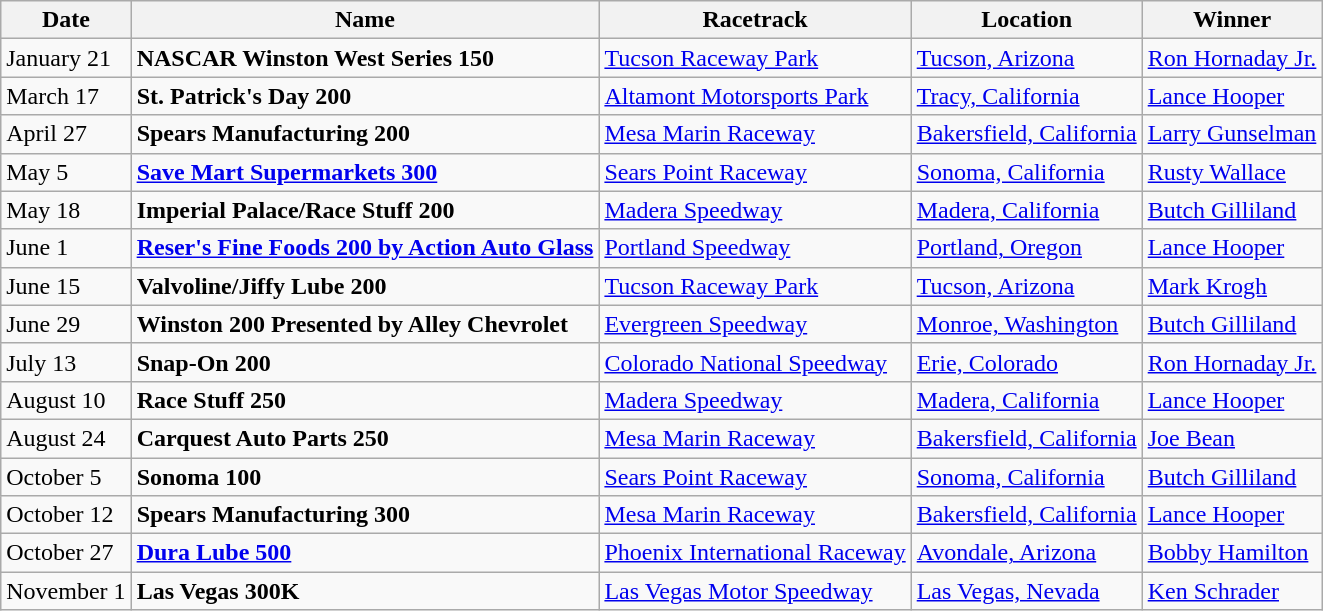<table class="wikitable">
<tr>
<th>Date</th>
<th>Name</th>
<th>Racetrack</th>
<th>Location</th>
<th>Winner</th>
</tr>
<tr>
<td>January 21</td>
<td><strong>NASCAR Winston West Series 150</strong></td>
<td><a href='#'>Tucson Raceway Park</a></td>
<td><a href='#'>Tucson, Arizona</a></td>
<td><a href='#'>Ron Hornaday Jr.</a></td>
</tr>
<tr>
<td>March 17</td>
<td><strong>St. Patrick's Day 200</strong></td>
<td><a href='#'>Altamont Motorsports Park</a></td>
<td><a href='#'>Tracy, California</a></td>
<td><a href='#'>Lance Hooper</a></td>
</tr>
<tr>
<td>April 27</td>
<td><strong>Spears Manufacturing 200</strong></td>
<td><a href='#'>Mesa Marin Raceway</a></td>
<td><a href='#'>Bakersfield, California</a></td>
<td><a href='#'>Larry Gunselman</a></td>
</tr>
<tr>
<td>May 5</td>
<td><a href='#'><strong>Save Mart Supermarkets 300</strong></a></td>
<td><a href='#'>Sears Point Raceway</a></td>
<td><a href='#'>Sonoma, California</a></td>
<td><a href='#'>Rusty Wallace</a></td>
</tr>
<tr>
<td>May 18</td>
<td><strong>Imperial Palace/Race Stuff 200</strong></td>
<td><a href='#'>Madera Speedway</a></td>
<td><a href='#'>Madera, California</a></td>
<td><a href='#'>Butch Gilliland</a></td>
</tr>
<tr>
<td>June 1</td>
<td><strong><a href='#'>Reser's Fine Foods 200 by Action Auto Glass</a></strong></td>
<td><a href='#'>Portland Speedway</a></td>
<td><a href='#'>Portland, Oregon</a></td>
<td><a href='#'>Lance Hooper</a></td>
</tr>
<tr>
<td>June 15</td>
<td><strong>Valvoline/Jiffy Lube 200</strong></td>
<td><a href='#'>Tucson Raceway Park</a></td>
<td><a href='#'>Tucson, Arizona</a></td>
<td><a href='#'>Mark Krogh</a></td>
</tr>
<tr>
<td>June 29</td>
<td><strong>Winston 200 Presented by Alley Chevrolet</strong></td>
<td><a href='#'>Evergreen Speedway</a></td>
<td><a href='#'>Monroe, Washington</a></td>
<td><a href='#'>Butch Gilliland</a></td>
</tr>
<tr>
<td>July 13</td>
<td><strong>Snap-On 200</strong></td>
<td><a href='#'>Colorado National Speedway</a></td>
<td><a href='#'>Erie, Colorado</a></td>
<td><a href='#'>Ron Hornaday Jr.</a></td>
</tr>
<tr>
<td>August 10</td>
<td><strong>Race Stuff 250</strong></td>
<td><a href='#'>Madera Speedway</a></td>
<td><a href='#'>Madera, California</a></td>
<td><a href='#'>Lance Hooper</a></td>
</tr>
<tr>
<td>August 24</td>
<td><strong>Carquest Auto Parts 250</strong></td>
<td><a href='#'>Mesa Marin Raceway</a></td>
<td><a href='#'>Bakersfield, California</a></td>
<td><a href='#'>Joe Bean</a></td>
</tr>
<tr>
<td>October 5</td>
<td><strong>Sonoma 100</strong></td>
<td><a href='#'>Sears Point Raceway</a></td>
<td><a href='#'>Sonoma, California</a></td>
<td><a href='#'>Butch Gilliland</a></td>
</tr>
<tr>
<td>October 12</td>
<td><strong>Spears Manufacturing 300</strong></td>
<td><a href='#'>Mesa Marin Raceway</a></td>
<td><a href='#'>Bakersfield, California</a></td>
<td><a href='#'>Lance Hooper</a></td>
</tr>
<tr>
<td>October 27</td>
<td><strong><a href='#'>Dura Lube 500</a></strong></td>
<td><a href='#'>Phoenix International Raceway</a></td>
<td><a href='#'>Avondale, Arizona</a></td>
<td><a href='#'>Bobby Hamilton</a></td>
</tr>
<tr>
<td>November 1</td>
<td><strong>Las Vegas 300K</strong></td>
<td><a href='#'>Las Vegas Motor Speedway</a></td>
<td><a href='#'>Las Vegas, Nevada</a></td>
<td><a href='#'>Ken Schrader</a></td>
</tr>
</table>
